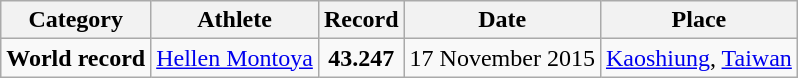<table class="wikitable" style="text-align:center">
<tr>
<th>Category</th>
<th>Athlete</th>
<th>Record</th>
<th>Date</th>
<th>Place</th>
</tr>
<tr>
<td><strong>World record </strong></td>
<td align="left"> <a href='#'>Hellen Montoya</a></td>
<td><strong>43.247</strong></td>
<td>17 November 2015</td>
<td><a href='#'>Kaoshiung</a>, <a href='#'>Taiwan</a></td>
</tr>
</table>
